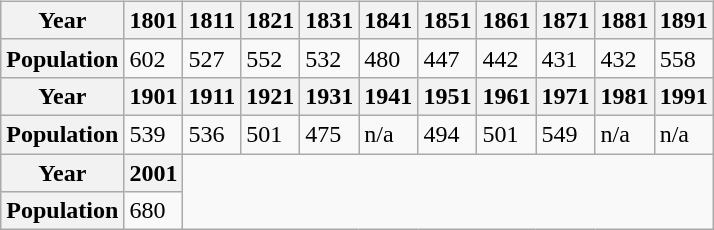<table border="0" align="center">
<tr>
<td><br><table border="1" class="wikitable" align="center">
<tr>
<th>Year</th>
<th>1801</th>
<th>1811</th>
<th>1821</th>
<th>1831</th>
<th>1841</th>
<th>1851</th>
<th>1861</th>
<th>1871</th>
<th>1881</th>
<th>1891</th>
</tr>
<tr>
<th>Population</th>
<td>602</td>
<td>527</td>
<td>552</td>
<td>532</td>
<td>480</td>
<td>447</td>
<td>442</td>
<td>431</td>
<td>432</td>
<td>558</td>
</tr>
<tr>
<th>Year</th>
<th>1901</th>
<th>1911</th>
<th>1921</th>
<th>1931</th>
<th>1941</th>
<th>1951</th>
<th>1961</th>
<th>1971</th>
<th>1981</th>
<th>1991</th>
</tr>
<tr>
<th>Population</th>
<td>539</td>
<td>536</td>
<td>501</td>
<td>475</td>
<td>n/a</td>
<td>494</td>
<td>501</td>
<td>549</td>
<td>n/a</td>
<td>n/a</td>
</tr>
<tr>
<th>Year</th>
<th>2001</th>
</tr>
<tr>
<th>Population</th>
<td>680</td>
</tr>
</table>
</td>
<td>  </td>
<td></td>
</tr>
</table>
